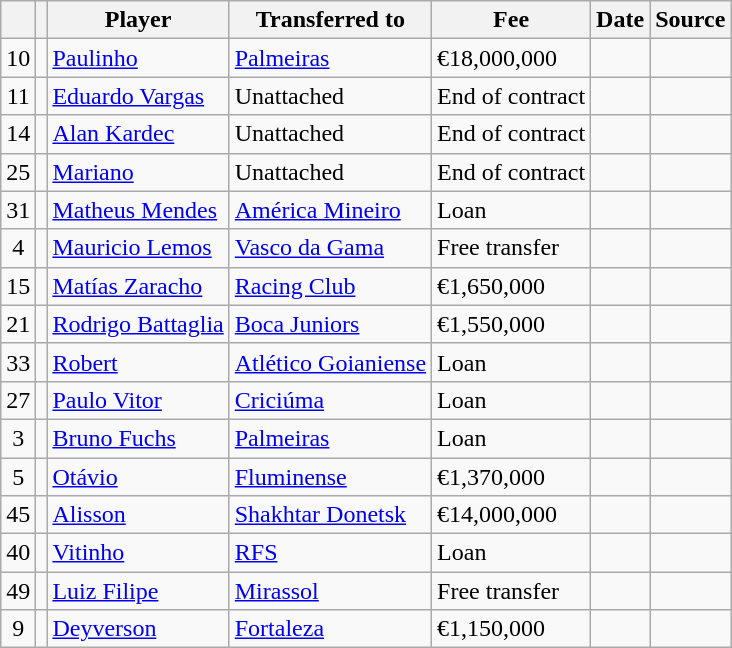<table class="wikitable plainrowheaders sortable">
<tr>
<th></th>
<th></th>
<th>Player</th>
<th>Transferred to</th>
<th>Fee</th>
<th>Date</th>
<th>Source</th>
</tr>
<tr>
<td align=center>10</td>
<td align=center></td>
<td> <a href='#'>Paulinho</a></td>
<td><a href='#'>Palmeiras</a></td>
<td>€18,000,000</td>
<td></td>
<td align=center></td>
</tr>
<tr>
<td align=center>11</td>
<td align=center></td>
<td> <a href='#'>Eduardo Vargas</a></td>
<td>Unattached</td>
<td>End of contract</td>
<td></td>
<td align=center></td>
</tr>
<tr>
<td align=center>14</td>
<td align=center></td>
<td> <a href='#'>Alan Kardec</a></td>
<td>Unattached</td>
<td>End of contract</td>
<td></td>
<td align=center></td>
</tr>
<tr>
<td align=center>25</td>
<td align=center></td>
<td> <a href='#'>Mariano</a></td>
<td>Unattached</td>
<td>End of contract</td>
<td></td>
<td align=center></td>
</tr>
<tr>
<td align=center>31</td>
<td align=center></td>
<td> <a href='#'>Matheus Mendes</a></td>
<td><a href='#'>América Mineiro</a></td>
<td>Loan</td>
<td></td>
<td align=center></td>
</tr>
<tr>
<td align=center>4</td>
<td align=center></td>
<td> <a href='#'>Mauricio Lemos</a></td>
<td><a href='#'>Vasco da Gama</a></td>
<td>Free transfer</td>
<td></td>
<td align=center></td>
</tr>
<tr>
<td align=center>15</td>
<td align=center></td>
<td> <a href='#'>Matías Zaracho</a></td>
<td> <a href='#'>Racing Club</a></td>
<td>€1,650,000</td>
<td></td>
<td align=center></td>
</tr>
<tr>
<td align=center>21</td>
<td align=center></td>
<td> <a href='#'>Rodrigo Battaglia</a></td>
<td> <a href='#'>Boca Juniors</a></td>
<td>€1,550,000</td>
<td></td>
<td align=center></td>
</tr>
<tr>
<td align=center>33</td>
<td align=center></td>
<td> <a href='#'>Robert</a></td>
<td><a href='#'>Atlético Goianiense</a></td>
<td>Loan</td>
<td></td>
<td align=center></td>
</tr>
<tr>
<td align=center>27</td>
<td align=center></td>
<td> <a href='#'>Paulo Vitor</a></td>
<td><a href='#'>Criciúma</a></td>
<td>Loan</td>
<td></td>
<td align=center></td>
</tr>
<tr>
<td align=center>3</td>
<td align=center></td>
<td> <a href='#'>Bruno Fuchs</a></td>
<td><a href='#'>Palmeiras</a></td>
<td>Loan</td>
<td></td>
<td align=center></td>
</tr>
<tr>
<td align=center>5</td>
<td align=center></td>
<td> <a href='#'>Otávio</a></td>
<td><a href='#'>Fluminense</a></td>
<td>€1,370,000</td>
<td></td>
<td align=center></td>
</tr>
<tr>
<td align=center>45</td>
<td align=center></td>
<td> <a href='#'>Alisson</a></td>
<td> <a href='#'>Shakhtar Donetsk</a></td>
<td>€14,000,000</td>
<td></td>
<td align=center></td>
</tr>
<tr>
<td align=center>40</td>
<td align=center></td>
<td> <a href='#'>Vitinho</a></td>
<td> <a href='#'>RFS</a></td>
<td>Loan</td>
<td></td>
<td align=center></td>
</tr>
<tr>
<td align=center>49</td>
<td align=center></td>
<td> <a href='#'>Luiz Filipe</a></td>
<td><a href='#'>Mirassol</a></td>
<td>Free transfer</td>
<td></td>
<td align=center></td>
</tr>
<tr>
<td align=center>9</td>
<td align=center></td>
<td> <a href='#'>Deyverson</a></td>
<td><a href='#'>Fortaleza</a></td>
<td>€1,150,000</td>
<td></td>
<td align=center></td>
</tr>
</table>
